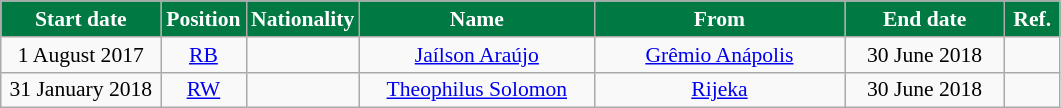<table class="wikitable"  style="text-align:center; font-size:90%; ">
<tr>
<th style="background:#007942; color:#FFFFFF; width:100px;">Start date</th>
<th style="background:#007942; color:#FFFFFF; width:50px;">Position</th>
<th style="background:#007942; color:#FFFFFF; width:50px;">Nationality</th>
<th style="background:#007942; color:#FFFFFF; width:150px;">Name</th>
<th style="background:#007942; color:#FFFFFF; width:160px;">From</th>
<th style="background:#007942; color:#FFFFFF; width:100px;">End date</th>
<th style="background:#007942; color:#FFFFFF; width:30px;">Ref.</th>
</tr>
<tr>
<td>1 August 2017</td>
<td><a href='#'>RB</a></td>
<td></td>
<td><a href='#'>Jaílson Araújo</a></td>
<td><a href='#'>Grêmio Anápolis</a></td>
<td>30 June 2018</td>
<td></td>
</tr>
<tr>
<td>31 January 2018</td>
<td><a href='#'>RW</a></td>
<td></td>
<td><a href='#'>Theophilus Solomon</a></td>
<td><a href='#'>Rijeka</a></td>
<td>30 June 2018</td>
<td></td>
</tr>
</table>
